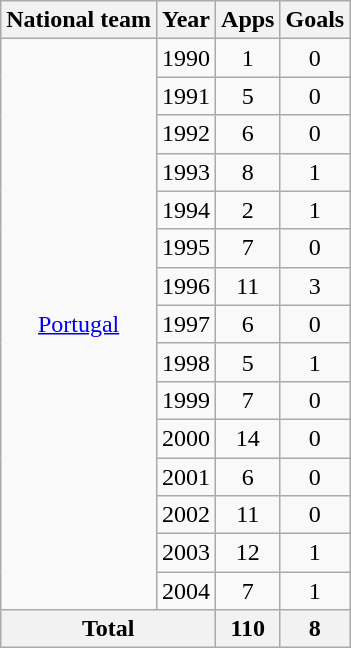<table class="wikitable" style="text-align:center">
<tr>
<th>National team</th>
<th>Year</th>
<th>Apps</th>
<th>Goals</th>
</tr>
<tr>
<td rowspan="15"><a href='#'>Portugal</a></td>
<td>1990</td>
<td>1</td>
<td>0</td>
</tr>
<tr>
<td>1991</td>
<td>5</td>
<td>0</td>
</tr>
<tr>
<td>1992</td>
<td>6</td>
<td>0</td>
</tr>
<tr>
<td>1993</td>
<td>8</td>
<td>1</td>
</tr>
<tr>
<td>1994</td>
<td>2</td>
<td>1</td>
</tr>
<tr>
<td>1995</td>
<td>7</td>
<td>0</td>
</tr>
<tr>
<td>1996</td>
<td>11</td>
<td>3</td>
</tr>
<tr>
<td>1997</td>
<td>6</td>
<td>0</td>
</tr>
<tr>
<td>1998</td>
<td>5</td>
<td>1</td>
</tr>
<tr>
<td>1999</td>
<td>7</td>
<td>0</td>
</tr>
<tr>
<td>2000</td>
<td>14</td>
<td>0</td>
</tr>
<tr>
<td>2001</td>
<td>6</td>
<td>0</td>
</tr>
<tr>
<td>2002</td>
<td>11</td>
<td>0</td>
</tr>
<tr>
<td>2003</td>
<td>12</td>
<td>1</td>
</tr>
<tr>
<td>2004</td>
<td>7</td>
<td>1</td>
</tr>
<tr>
<th colspan="2">Total</th>
<th>110</th>
<th>8</th>
</tr>
</table>
